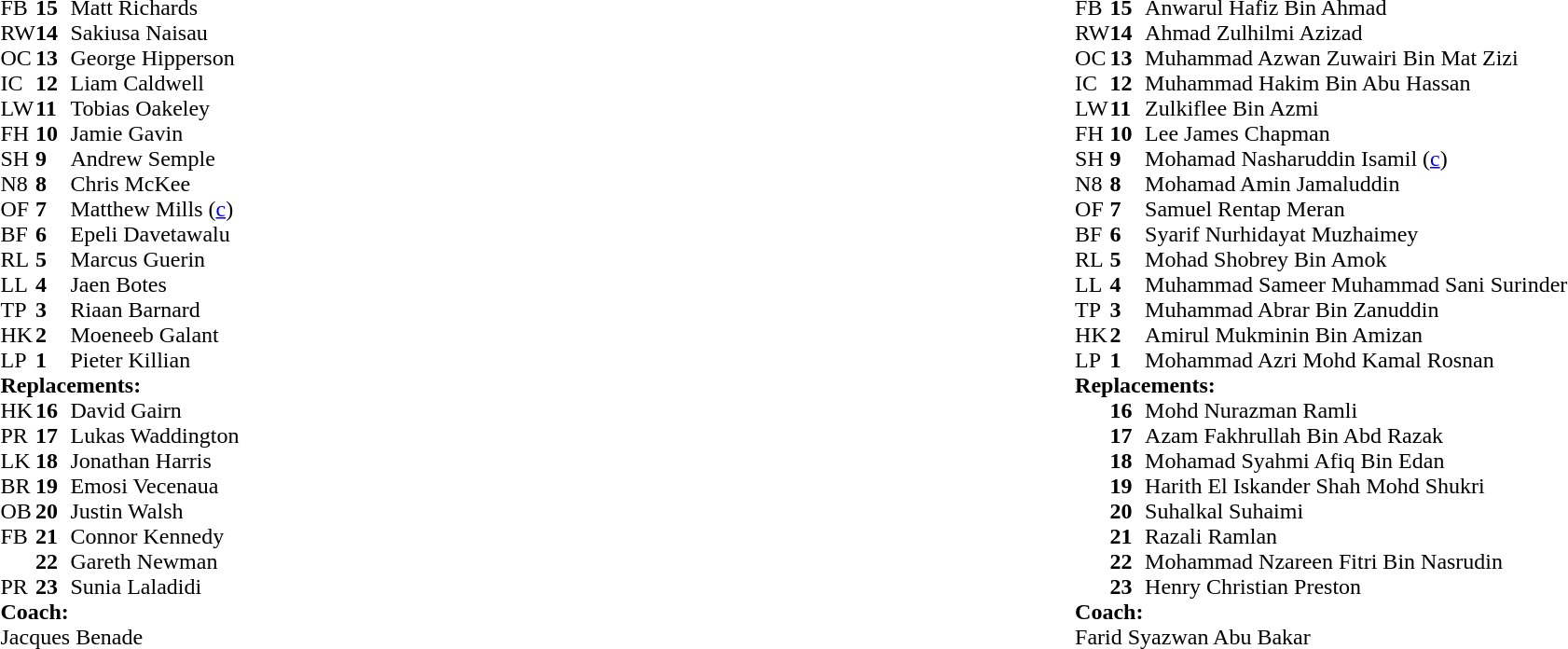<table style="width:100%">
<tr>
<td style="vertical-align:top; width:50%"><br><table cellspacing="0" cellpadding="0">
<tr>
<th width="25"></th>
<th width="25"></th>
</tr>
<tr>
<td>FB</td>
<td><strong>15</strong></td>
<td>Matt Richards</td>
</tr>
<tr>
<td>RW</td>
<td><strong>14</strong></td>
<td>Sakiusa Naisau</td>
</tr>
<tr>
<td>OC</td>
<td><strong>13</strong></td>
<td>George Hipperson</td>
</tr>
<tr>
<td>IC</td>
<td><strong>12</strong></td>
<td>Liam Caldwell</td>
</tr>
<tr>
<td>LW</td>
<td><strong>11</strong></td>
<td>Tobias Oakeley</td>
</tr>
<tr>
<td>FH</td>
<td><strong>10</strong></td>
<td>Jamie Gavin</td>
</tr>
<tr>
<td>SH</td>
<td><strong>9</strong></td>
<td>Andrew Semple</td>
</tr>
<tr>
<td>N8</td>
<td><strong>8</strong></td>
<td>Chris McKee</td>
</tr>
<tr>
<td>OF</td>
<td><strong>7</strong></td>
<td>Matthew Mills (<a href='#'>c</a>)</td>
</tr>
<tr>
<td>BF</td>
<td><strong>6</strong></td>
<td>Epeli Davetawalu</td>
</tr>
<tr>
<td>RL</td>
<td><strong>5</strong></td>
<td>Marcus Guerin</td>
</tr>
<tr>
<td>LL</td>
<td><strong>4</strong></td>
<td>Jaen Botes</td>
</tr>
<tr>
<td>TP</td>
<td><strong>3</strong></td>
<td>Riaan Barnard</td>
</tr>
<tr>
<td>HK</td>
<td><strong>2</strong></td>
<td>Moeneeb Galant</td>
</tr>
<tr>
<td>LP</td>
<td><strong>1</strong></td>
<td>Pieter Killian</td>
</tr>
<tr>
<td colspan="3"><strong>Replacements:</strong></td>
</tr>
<tr>
<td>HK</td>
<td><strong>16</strong></td>
<td>David Gairn</td>
</tr>
<tr>
<td>PR</td>
<td><strong>17</strong></td>
<td>Lukas Waddington</td>
</tr>
<tr>
<td>LK</td>
<td><strong>18</strong></td>
<td>Jonathan Harris</td>
</tr>
<tr>
<td>BR</td>
<td><strong>19</strong></td>
<td>Emosi Vecenaua</td>
</tr>
<tr>
<td>OB</td>
<td><strong>20</strong></td>
<td>Justin Walsh</td>
</tr>
<tr>
<td>FB</td>
<td><strong>21</strong></td>
<td>Connor Kennedy</td>
</tr>
<tr>
<td></td>
<td><strong>22</strong></td>
<td>Gareth Newman</td>
</tr>
<tr>
<td>PR</td>
<td><strong>23</strong></td>
<td>Sunia Laladidi</td>
</tr>
<tr>
<td colspan="3"><strong>Coach:</strong></td>
</tr>
<tr>
<td colspan="3"> Jacques Benade</td>
</tr>
</table>
</td>
<td style="vertical-align:top; width:50%"><br><table cellspacing="0" cellpadding="0" style="margin:auto">
<tr>
<th width="25"></th>
<th width="25"></th>
</tr>
<tr>
<td>FB</td>
<td><strong>15</strong></td>
<td>Anwarul Hafiz Bin Ahmad</td>
</tr>
<tr>
<td>RW</td>
<td><strong>14</strong></td>
<td>Ahmad Zulhilmi Azizad</td>
</tr>
<tr>
<td>OC</td>
<td><strong>13</strong></td>
<td>Muhammad Azwan Zuwairi Bin Mat Zizi</td>
</tr>
<tr>
<td>IC</td>
<td><strong>12</strong></td>
<td>Muhammad Hakim Bin Abu Hassan</td>
</tr>
<tr>
<td>LW</td>
<td><strong>11</strong></td>
<td>Zulkiflee Bin Azmi</td>
</tr>
<tr>
<td>FH</td>
<td><strong>10</strong></td>
<td>Lee James Chapman</td>
</tr>
<tr>
<td>SH</td>
<td><strong>9</strong></td>
<td>Mohamad Nasharuddin Isamil (<a href='#'>c</a>)</td>
</tr>
<tr>
<td>N8</td>
<td><strong>8</strong></td>
<td>Mohamad Amin Jamaluddin</td>
</tr>
<tr>
<td>OF</td>
<td><strong>7</strong></td>
<td>Samuel Rentap Meran</td>
</tr>
<tr>
<td>BF</td>
<td><strong>6</strong></td>
<td>Syarif Nurhidayat Muzhaimey</td>
</tr>
<tr>
<td>RL</td>
<td><strong>5</strong></td>
<td>Mohad Shobrey Bin Amok</td>
</tr>
<tr>
<td>LL</td>
<td><strong>4</strong></td>
<td>Muhammad Sameer Muhammad Sani Surinder</td>
</tr>
<tr>
<td>TP</td>
<td><strong>3</strong></td>
<td>Muhammad Abrar Bin Zanuddin</td>
</tr>
<tr>
<td>HK</td>
<td><strong>2</strong></td>
<td>Amirul Mukminin Bin Amizan</td>
</tr>
<tr>
<td>LP</td>
<td><strong>1</strong></td>
<td>Mohammad Azri Mohd Kamal Rosnan</td>
</tr>
<tr>
<td colspan="3"><strong>Replacements:</strong></td>
</tr>
<tr>
<td></td>
<td><strong>16</strong></td>
<td>Mohd Nurazman Ramli</td>
</tr>
<tr>
<td></td>
<td><strong>17</strong></td>
<td>Azam Fakhrullah Bin Abd Razak</td>
</tr>
<tr>
<td></td>
<td><strong>18</strong></td>
<td>Mohamad Syahmi Afiq Bin Edan</td>
</tr>
<tr>
<td></td>
<td><strong>19</strong></td>
<td>Harith El Iskander Shah Mohd Shukri</td>
</tr>
<tr>
<td></td>
<td><strong>20</strong></td>
<td>Suhalkal Suhaimi</td>
</tr>
<tr>
<td></td>
<td><strong>21</strong></td>
<td>Razali Ramlan</td>
</tr>
<tr>
<td></td>
<td><strong>22</strong></td>
<td>Mohammad Nzareen Fitri Bin Nasrudin</td>
</tr>
<tr>
<td></td>
<td><strong>23</strong></td>
<td>Henry Christian Preston</td>
</tr>
<tr>
<td colspan="3"><strong>Coach:</strong></td>
</tr>
<tr>
<td colspan="3"> Farid Syazwan Abu Bakar</td>
</tr>
</table>
</td>
</tr>
</table>
